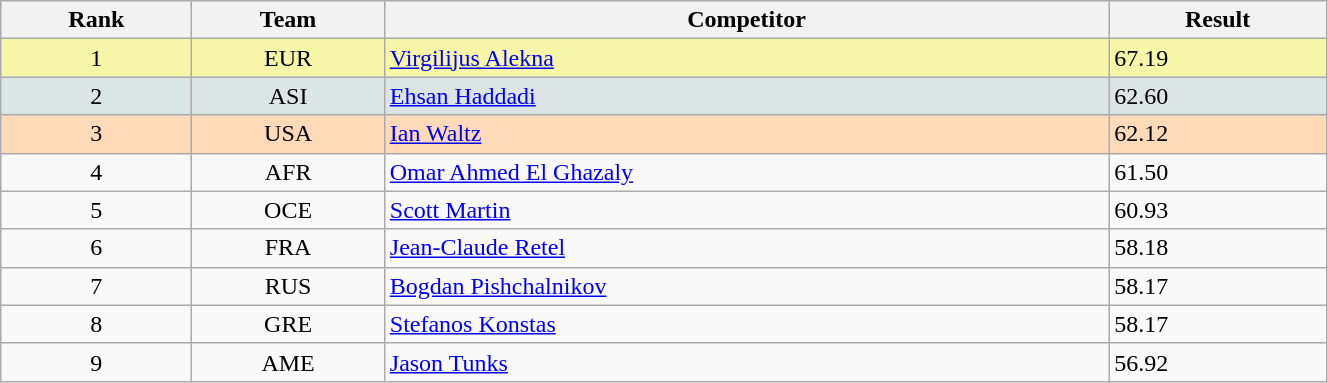<table class="wikitable" width=70% style=text-align:center>
<tr>
<th>Rank</th>
<th>Team</th>
<th>Competitor</th>
<th>Result</th>
</tr>
<tr bgcolor="#F7F6A8">
<td>1</td>
<td>EUR</td>
<td align="left"><a href='#'>Virgilijus Alekna</a></td>
<td align="left">67.19</td>
</tr>
<tr bgcolor="#DCE5E5">
<td>2</td>
<td>ASI</td>
<td align="left"><a href='#'>Ehsan Haddadi</a></td>
<td align="left">62.60</td>
</tr>
<tr bgcolor="#FFDAB9">
<td>3</td>
<td>USA</td>
<td align="left"><a href='#'>Ian Waltz</a></td>
<td align="left">62.12</td>
</tr>
<tr>
<td>4</td>
<td>AFR</td>
<td align="left"><a href='#'>Omar Ahmed El Ghazaly</a></td>
<td align="left">61.50</td>
</tr>
<tr>
<td>5</td>
<td>OCE</td>
<td align="left"><a href='#'>Scott Martin</a></td>
<td align="left">60.93</td>
</tr>
<tr>
<td>6</td>
<td>FRA</td>
<td align="left"><a href='#'>Jean-Claude Retel</a></td>
<td align="left">58.18</td>
</tr>
<tr>
<td>7</td>
<td>RUS</td>
<td align="left"><a href='#'>Bogdan Pishchalnikov</a></td>
<td align="left">58.17</td>
</tr>
<tr>
<td>8</td>
<td>GRE</td>
<td align="left"><a href='#'>Stefanos Konstas</a></td>
<td align="left">58.17</td>
</tr>
<tr>
<td>9</td>
<td>AME</td>
<td align="left"><a href='#'>Jason Tunks</a></td>
<td align="left">56.92</td>
</tr>
</table>
